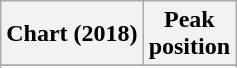<table class="wikitable plainrowheaders sortable" style="text-align:center">
<tr>
<th>Chart (2018)</th>
<th>Peak<br>position</th>
</tr>
<tr>
</tr>
<tr>
</tr>
</table>
